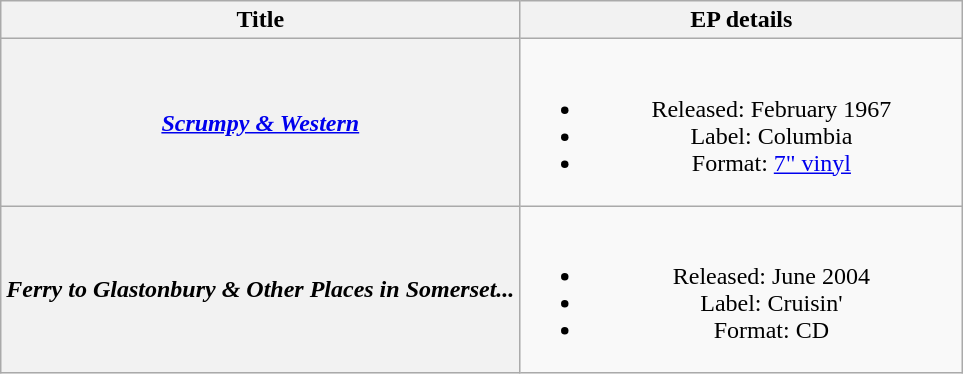<table class="wikitable plainrowheaders" style="text-align:center;">
<tr>
<th scope="col">Title</th>
<th scope="col" style="width:18em;">EP details</th>
</tr>
<tr>
<th scope="row"><em><a href='#'>Scrumpy & Western</a></em></th>
<td><br><ul><li>Released: February 1967</li><li>Label: Columbia</li><li>Format: <a href='#'>7" vinyl</a></li></ul></td>
</tr>
<tr>
<th scope="row"><em>Ferry to Glastonbury & Other Places in Somerset...</em></th>
<td><br><ul><li>Released: June 2004</li><li>Label: Cruisin'</li><li>Format: CD</li></ul></td>
</tr>
</table>
